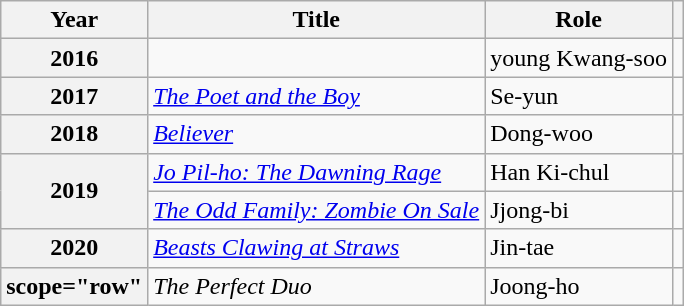<table class="wikitable plainrowheaders sortable">
<tr>
<th scope="col">Year</th>
<th scope="col">Title</th>
<th scope="col">Role</th>
<th scope="col" class="unsortable"></th>
</tr>
<tr>
<th scope="row">2016</th>
<td><em></em></td>
<td>young Kwang-soo</td>
<td style="text-align:center"></td>
</tr>
<tr>
<th scope="row">2017</th>
<td><em><a href='#'>The Poet and the Boy</a></em></td>
<td>Se-yun</td>
<td style="text-align:center"></td>
</tr>
<tr>
<th scope="row">2018</th>
<td><em><a href='#'>Believer</a></em></td>
<td>Dong-woo</td>
<td style="text-align:center"></td>
</tr>
<tr>
<th scope="row" rowspan="2">2019</th>
<td><em><a href='#'>Jo Pil-ho: The Dawning Rage</a></em></td>
<td>Han Ki-chul</td>
<td style="text-align:center"></td>
</tr>
<tr>
<td><em><a href='#'>The Odd Family: Zombie On Sale</a></em></td>
<td>Jjong-bi</td>
<td style="text-align:center"></td>
</tr>
<tr>
<th scope="row">2020</th>
<td><em><a href='#'>Beasts Clawing at Straws</a></em></td>
<td>Jin-tae</td>
<td style="text-align:center"></td>
</tr>
<tr>
<th>scope="row" </th>
<td><em>The Perfect Duo</em></td>
<td>Joong-ho</td>
<td style="text-align:center"></td>
</tr>
</table>
